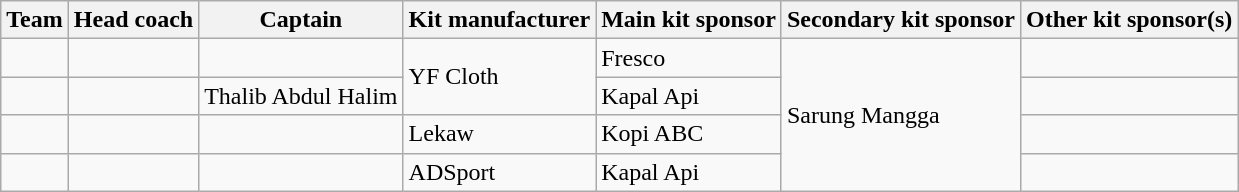<table class="wikitable">
<tr>
<th>Team</th>
<th>Head coach</th>
<th>Captain</th>
<th class="nowrap">Kit manufacturer</th>
<th>Main kit sponsor</th>
<th>Secondary kit sponsor</th>
<th>Other kit sponsor(s)</th>
</tr>
<tr>
<td></td>
<td></td>
<td></td>
<td rowspan=2> YF Cloth</td>
<td>Fresco</td>
<td rowspan=4>Sarung Mangga</td>
<td></td>
</tr>
<tr>
<td></td>
<td></td>
<td> Thalib Abdul Halim</td>
<td>Kapal Api</td>
<td></td>
</tr>
<tr>
<td></td>
<td></td>
<td></td>
<td> Lekaw</td>
<td>Kopi ABC</td>
<td></td>
</tr>
<tr>
<td></td>
<td></td>
<td></td>
<td> ADSport</td>
<td>Kapal Api</td>
<td></td>
</tr>
</table>
